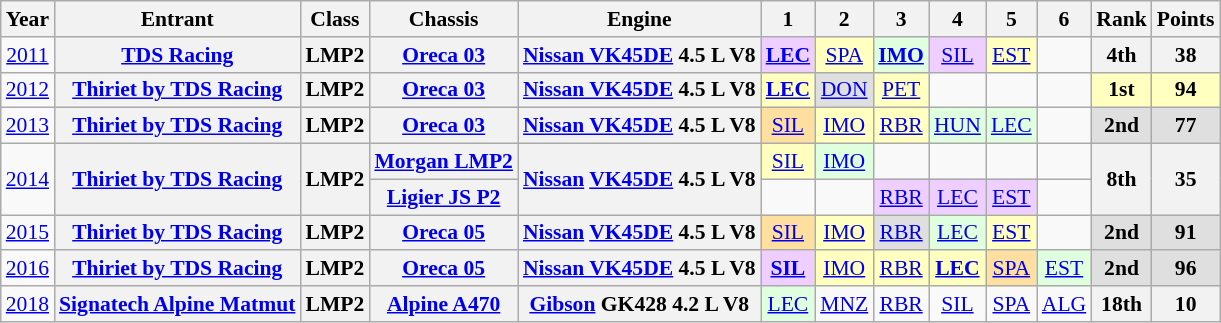<table class="wikitable" style="text-align:center; font-size:90%">
<tr>
<th>Year</th>
<th>Entrant</th>
<th>Class</th>
<th>Chassis</th>
<th>Engine</th>
<th>1</th>
<th>2</th>
<th>3</th>
<th>4</th>
<th>5</th>
<th>6</th>
<th>Rank</th>
<th>Points</th>
</tr>
<tr>
<td><a href='#'>2011</a></td>
<th><a href='#'>TDS Racing</a></th>
<th>LMP2</th>
<th><a href='#'>Oreca 03</a></th>
<th><a href='#'>Nissan VK45DE</a> 4.5 L V8</th>
<td style="background:#EFCFFF;"><strong><a href='#'>LEC</a></strong><br></td>
<td style="background:#FFFFBF;"><a href='#'>SPA</a><br></td>
<td style="background:#DFFFDF;"><strong><a href='#'>IMO</a></strong><br></td>
<td style="background:#EFCFFF;"><a href='#'>SIL</a><br></td>
<td style="background:#FFFFBF;"><a href='#'>EST</a><br></td>
<td></td>
<th>4th</th>
<th>38</th>
</tr>
<tr>
<td><a href='#'>2012</a></td>
<th><a href='#'>Thiriet by TDS Racing</a></th>
<th>LMP2</th>
<th><a href='#'>Oreca 03</a></th>
<th><a href='#'>Nissan VK45DE</a> 4.5 L V8</th>
<td style="background:#FFFFBF;"><strong><a href='#'>LEC</a></strong><br></td>
<td style="background:#DFDFDF;"><a href='#'>DON</a><br></td>
<td style="background:#FFFFBF;"><a href='#'>PET</a><br></td>
<td></td>
<td></td>
<td></td>
<th style="background:#FFFFBF;">1st</th>
<th style="background:#FFFFBF;">94</th>
</tr>
<tr>
<td><a href='#'>2013</a></td>
<th><a href='#'>Thiriet by TDS Racing</a></th>
<th>LMP2</th>
<th><a href='#'>Oreca 03</a></th>
<th><a href='#'>Nissan VK45DE</a> 4.5 L V8</th>
<td style="background:#FFDF9F;"><a href='#'>SIL</a><br></td>
<td style="background:#FFFFBF;"><a href='#'>IMO</a><br></td>
<td style="background:#FFFFBF;"><a href='#'>RBR</a><br></td>
<td style="background:#DFFFDF;"><a href='#'>HUN</a><br></td>
<td style="background:#DFFFDF;"><a href='#'>LEC</a><br></td>
<td></td>
<th style="background:#DFDFDF;">2nd</th>
<th style="background:#DFDFDF;">77</th>
</tr>
<tr>
<td rowspan=2><a href='#'>2014</a></td>
<th rowspan=2><a href='#'>Thiriet by TDS Racing</a></th>
<th rowspan=2>LMP2</th>
<th><a href='#'>Morgan LMP2</a></th>
<th rowspan=2><a href='#'>Nissan</a> <a href='#'>VK45DE</a> 4.5 L V8</th>
<td style="background:#FFFFBF;"><a href='#'>SIL</a><br></td>
<td style="background:#DFFFDF;"><a href='#'>IMO</a><br></td>
<td></td>
<td></td>
<td></td>
<td></td>
<th rowspan=2>8th</th>
<th rowspan=2>35</th>
</tr>
<tr>
<th><a href='#'>Ligier JS P2</a></th>
<td></td>
<td></td>
<td style="background:#EFCFFF;"><a href='#'>RBR</a><br></td>
<td style="background:#EFCFFF;"><a href='#'>LEC</a><br></td>
<td style="background:#EFCFFF;"><a href='#'>EST</a><br></td>
<td></td>
</tr>
<tr>
<td><a href='#'>2015</a></td>
<th><a href='#'>Thiriet by TDS Racing</a></th>
<th>LMP2</th>
<th><a href='#'>Oreca 05</a></th>
<th><a href='#'>Nissan</a> <a href='#'>VK45DE</a> 4.5 L V8</th>
<td style="background:#FFDF9F;"><a href='#'>SIL</a><br></td>
<td style="background:#FFFFBF;"><a href='#'>IMO</a><br></td>
<td style="background:#DFDFDF;"><a href='#'>RBR</a><br></td>
<td style="background:#DFFFDF;"><a href='#'>LEC</a><br></td>
<td style="background:#FFFFBF;"><a href='#'>EST</a><br></td>
<td></td>
<th style="background:#DFDFDF;">2nd</th>
<th style="background:#DFDFDF;">91</th>
</tr>
<tr>
<td><a href='#'>2016</a></td>
<th><a href='#'>Thiriet by TDS Racing</a></th>
<th>LMP2</th>
<th><a href='#'>Oreca 05</a></th>
<th><a href='#'>Nissan VK45DE</a> 4.5 L V8</th>
<td style="background:#EFCFFF;"><strong><a href='#'>SIL</a></strong><br></td>
<td style="background:#FFFFBF;"><a href='#'>IMO</a><br></td>
<td style="background:#FFFFBF;"><a href='#'>RBR</a><br></td>
<td style="background:#FFFFBF;"><strong><a href='#'>LEC</a></strong><br></td>
<td style="background:#FFDF9F;"><a href='#'>SPA</a><br></td>
<td style="background:#DFFFDF;"><a href='#'>EST</a><br></td>
<th style="background:#DFDFDF;">2nd</th>
<th style="background:#DFDFDF;">96</th>
</tr>
<tr>
<td><a href='#'>2018</a></td>
<th><a href='#'>Signatech Alpine Matmut</a></th>
<th>LMP2</th>
<th><a href='#'>Alpine A470</a></th>
<th><a href='#'>Gibson</a> GK428 4.2 L V8</th>
<td style="background:#DFFFDF;"><a href='#'>LEC</a><br></td>
<td><a href='#'>MNZ</a></td>
<td><a href='#'>RBR</a></td>
<td><a href='#'>SIL</a></td>
<td><a href='#'>SPA</a></td>
<td><a href='#'>ALG</a></td>
<th>18th</th>
<th>10</th>
</tr>
</table>
